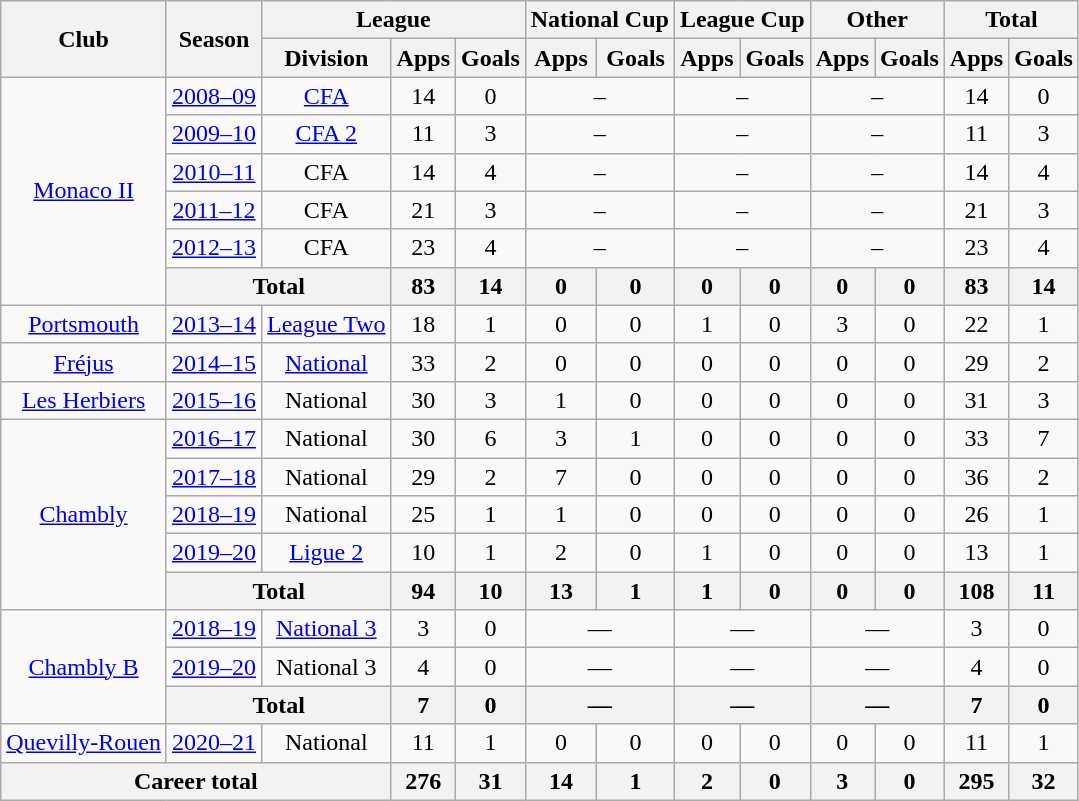<table class="wikitable" style="text-align: center">
<tr>
<th rowspan="2">Club</th>
<th rowspan="2">Season</th>
<th colspan="3">League</th>
<th colspan="2">National Cup</th>
<th colspan="2">League Cup</th>
<th colspan="2">Other</th>
<th colspan="2">Total</th>
</tr>
<tr>
<th>Division</th>
<th>Apps</th>
<th>Goals</th>
<th>Apps</th>
<th>Goals</th>
<th>Apps</th>
<th>Goals</th>
<th>Apps</th>
<th>Goals</th>
<th>Apps</th>
<th>Goals</th>
</tr>
<tr>
<td rowspan="6"><a href='#'>Monaco II</a></td>
<td><a href='#'>2008–09</a></td>
<td><a href='#'>CFA</a></td>
<td>14</td>
<td>0</td>
<td colspan="2">–</td>
<td colspan="2">–</td>
<td colspan="2">–</td>
<td>14</td>
<td>0</td>
</tr>
<tr>
<td><a href='#'>2009–10</a></td>
<td><a href='#'>CFA 2</a></td>
<td>11</td>
<td>3</td>
<td colspan="2">–</td>
<td colspan="2">–</td>
<td colspan="2">–</td>
<td>11</td>
<td>3</td>
</tr>
<tr>
<td><a href='#'>2010–11</a></td>
<td>CFA</td>
<td>14</td>
<td>4</td>
<td colspan="2">–</td>
<td colspan="2">–</td>
<td colspan="2">–</td>
<td>14</td>
<td>4</td>
</tr>
<tr>
<td><a href='#'>2011–12</a></td>
<td>CFA</td>
<td>21</td>
<td>3</td>
<td colspan="2">–</td>
<td colspan="2">–</td>
<td colspan="2">–</td>
<td>21</td>
<td>3</td>
</tr>
<tr>
<td><a href='#'>2012–13</a></td>
<td>CFA</td>
<td>23</td>
<td>4</td>
<td colspan="2">–</td>
<td colspan="2">–</td>
<td colspan="2">–</td>
<td>23</td>
<td>4</td>
</tr>
<tr>
<th colspan=2>Total</th>
<th>83</th>
<th>14</th>
<th>0</th>
<th>0</th>
<th>0</th>
<th>0</th>
<th>0</th>
<th>0</th>
<th>83</th>
<th>14</th>
</tr>
<tr>
<td><a href='#'>Portsmouth</a></td>
<td><a href='#'>2013–14</a></td>
<td><a href='#'>League Two</a></td>
<td>18</td>
<td>1</td>
<td>0</td>
<td>0</td>
<td>1</td>
<td>0</td>
<td>3</td>
<td>0</td>
<td>22</td>
<td>1</td>
</tr>
<tr>
<td><a href='#'>Fréjus</a></td>
<td><a href='#'>2014–15</a></td>
<td><a href='#'>National</a></td>
<td>33</td>
<td>2</td>
<td>0</td>
<td>0</td>
<td>0</td>
<td>0</td>
<td>0</td>
<td>0</td>
<td>29</td>
<td>2</td>
</tr>
<tr>
<td><a href='#'>Les Herbiers</a></td>
<td><a href='#'>2015–16</a></td>
<td>National</td>
<td>30</td>
<td>3</td>
<td>1</td>
<td>0</td>
<td>0</td>
<td>0</td>
<td>0</td>
<td>0</td>
<td>31</td>
<td>3</td>
</tr>
<tr>
<td rowspan=5><a href='#'>Chambly</a></td>
<td><a href='#'>2016–17</a></td>
<td>National</td>
<td>30</td>
<td>6</td>
<td>3</td>
<td>1</td>
<td>0</td>
<td>0</td>
<td>0</td>
<td>0</td>
<td>33</td>
<td>7</td>
</tr>
<tr>
<td><a href='#'>2017–18</a></td>
<td>National</td>
<td>29</td>
<td>2</td>
<td>7</td>
<td>0</td>
<td>0</td>
<td>0</td>
<td>0</td>
<td>0</td>
<td>36</td>
<td>2</td>
</tr>
<tr>
<td><a href='#'>2018–19</a></td>
<td>National</td>
<td>25</td>
<td>1</td>
<td>1</td>
<td>0</td>
<td>0</td>
<td>0</td>
<td>0</td>
<td>0</td>
<td>26</td>
<td>1</td>
</tr>
<tr>
<td><a href='#'>2019–20</a></td>
<td><a href='#'>Ligue 2</a></td>
<td>10</td>
<td>1</td>
<td>2</td>
<td>0</td>
<td>1</td>
<td>0</td>
<td>0</td>
<td>0</td>
<td>13</td>
<td>1</td>
</tr>
<tr>
<th colspan=2>Total</th>
<th>94</th>
<th>10</th>
<th>13</th>
<th>1</th>
<th>1</th>
<th>0</th>
<th>0</th>
<th>0</th>
<th>108</th>
<th>11</th>
</tr>
<tr>
<td rowspan=3><a href='#'>Chambly B</a></td>
<td><a href='#'>2018–19</a></td>
<td><a href='#'>National 3</a></td>
<td>3</td>
<td>0</td>
<td colspan=2>—</td>
<td colspan=2>—</td>
<td colspan=2>—</td>
<td>3</td>
<td>0</td>
</tr>
<tr>
<td><a href='#'>2019–20</a></td>
<td>National 3</td>
<td>4</td>
<td>0</td>
<td colspan=2>—</td>
<td colspan=2>—</td>
<td colspan=2>—</td>
<td>4</td>
<td>0</td>
</tr>
<tr>
<th colspan=2>Total</th>
<th>7</th>
<th>0</th>
<th colspan=2>—</th>
<th colspan=2>—</th>
<th colspan=2>—</th>
<th>7</th>
<th>0</th>
</tr>
<tr>
<td><a href='#'>Quevilly-Rouen</a></td>
<td><a href='#'>2020–21</a></td>
<td>National</td>
<td>11</td>
<td>1</td>
<td>0</td>
<td>0</td>
<td>0</td>
<td>0</td>
<td>0</td>
<td>0</td>
<td>11</td>
<td>1</td>
</tr>
<tr>
<th colspan="3">Career total</th>
<th>276</th>
<th>31</th>
<th>14</th>
<th>1</th>
<th>2</th>
<th>0</th>
<th>3</th>
<th>0</th>
<th>295</th>
<th>32</th>
</tr>
</table>
